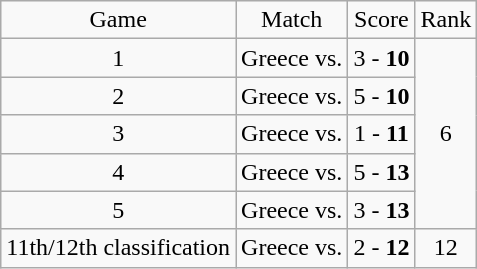<table class="wikitable">
<tr>
<td style="text-align:center;">Game</td>
<td style="text-align:center;">Match</td>
<td style="text-align:center;">Score</td>
<td style="text-align:center;">Rank</td>
</tr>
<tr>
<td style="text-align:center;">1</td>
<td>Greece vs. <strong></strong></td>
<td style="text-align:center;">3 - <strong>10</strong></td>
<td rowspan="5" style="text-align:center;">6</td>
</tr>
<tr>
<td style="text-align:center;">2</td>
<td>Greece vs. <strong></strong></td>
<td style="text-align:center;">5 - <strong>10</strong></td>
</tr>
<tr>
<td style="text-align:center;">3</td>
<td>Greece vs. <strong></strong></td>
<td style="text-align:center;">1 - <strong>11</strong></td>
</tr>
<tr>
<td style="text-align:center;">4</td>
<td>Greece vs. <strong></strong></td>
<td style="text-align:center;">5 - <strong>13</strong></td>
</tr>
<tr>
<td style="text-align:center;">5</td>
<td>Greece vs. <strong></strong></td>
<td style="text-align:center;">3 - <strong>13</strong></td>
</tr>
<tr>
<td style="text-align:center;">11th/12th classification</td>
<td>Greece vs. <strong></strong></td>
<td style="text-align:center;">2 - <strong>12</strong></td>
<td style="text-align:center;">12</td>
</tr>
</table>
